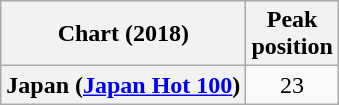<table class="wikitable plainrowheaders">
<tr>
<th>Chart (2018)</th>
<th>Peak<br>position</th>
</tr>
<tr>
<th scope="row">Japan (<a href='#'>Japan Hot 100</a>)</th>
<td align="center">23</td>
</tr>
</table>
